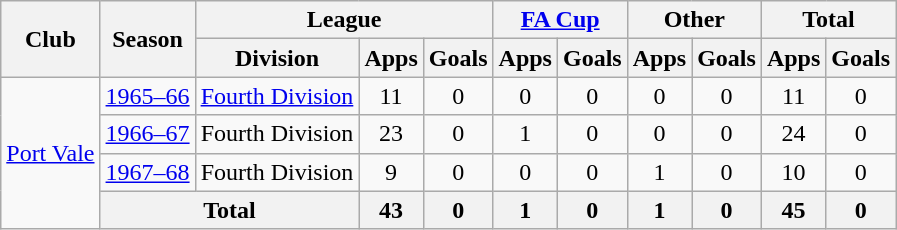<table class="wikitable" style="text-align:center">
<tr>
<th rowspan="2">Club</th>
<th rowspan="2">Season</th>
<th colspan="3">League</th>
<th colspan="2"><a href='#'>FA Cup</a></th>
<th colspan="2">Other</th>
<th colspan="2">Total</th>
</tr>
<tr>
<th>Division</th>
<th>Apps</th>
<th>Goals</th>
<th>Apps</th>
<th>Goals</th>
<th>Apps</th>
<th>Goals</th>
<th>Apps</th>
<th>Goals</th>
</tr>
<tr>
<td rowspan="4"><a href='#'>Port Vale</a></td>
<td><a href='#'>1965–66</a></td>
<td><a href='#'>Fourth Division</a></td>
<td>11</td>
<td>0</td>
<td>0</td>
<td>0</td>
<td>0</td>
<td>0</td>
<td>11</td>
<td>0</td>
</tr>
<tr>
<td><a href='#'>1966–67</a></td>
<td>Fourth Division</td>
<td>23</td>
<td>0</td>
<td>1</td>
<td>0</td>
<td>0</td>
<td>0</td>
<td>24</td>
<td>0</td>
</tr>
<tr>
<td><a href='#'>1967–68</a></td>
<td>Fourth Division</td>
<td>9</td>
<td>0</td>
<td>0</td>
<td>0</td>
<td>1</td>
<td>0</td>
<td>10</td>
<td>0</td>
</tr>
<tr>
<th colspan="2">Total</th>
<th>43</th>
<th>0</th>
<th>1</th>
<th>0</th>
<th>1</th>
<th>0</th>
<th>45</th>
<th>0</th>
</tr>
</table>
